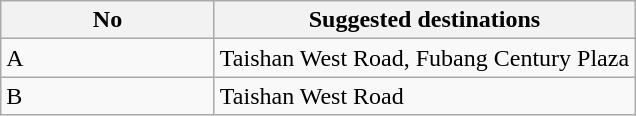<table class="wikitable" style="margin-bottom: 10px;">
<tr>
<th width="135px">No</th>
<th>Suggested destinations</th>
</tr>
<tr>
<td>A</td>
<td>Taishan West Road, Fubang Century Plaza</td>
</tr>
<tr>
<td>B</td>
<td>Taishan West Road</td>
</tr>
</table>
